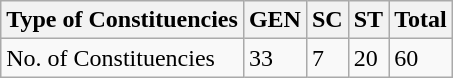<table class="wikitable">
<tr>
<th>Type of Constituencies</th>
<th>GEN</th>
<th>SC</th>
<th>ST</th>
<th>Total</th>
</tr>
<tr>
<td>No. of Constituencies</td>
<td>33</td>
<td>7</td>
<td>20</td>
<td>60</td>
</tr>
</table>
